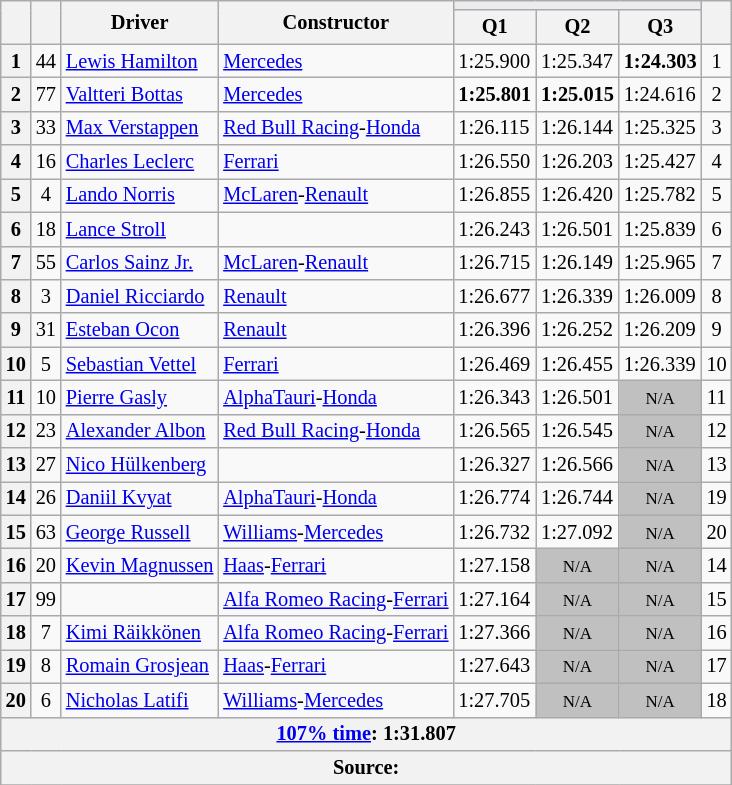<table class="wikitable sortable" style="font-size: 85%;">
<tr>
<th rowspan="2"></th>
<th rowspan="2"></th>
<th rowspan="2">Driver</th>
<th rowspan="2">Constructor</th>
<th colspan="3" style="background:#eaecf0; text-align:center;"></th>
<th rowspan="2"></th>
</tr>
<tr>
<th scope="col">Q1</th>
<th scope="col">Q2</th>
<th scope="col">Q3</th>
</tr>
<tr>
<th scope="row">1</th>
<td align="center">44</td>
<td data-sort-value="ham"> <a href='#'>Lewis Hamilton</a></td>
<td><a href='#'>Mercedes</a></td>
<td>1:25.900</td>
<td>1:25.347</td>
<td><strong>1:24.303</strong></td>
<td align="center">1</td>
</tr>
<tr>
<th scope="row">2</th>
<td align="center">77</td>
<td data-sort-value="bot"> <a href='#'>Valtteri Bottas</a></td>
<td><a href='#'>Mercedes</a></td>
<td><strong>1:25.801</strong></td>
<td><strong>1:25.015</strong></td>
<td>1:24.616</td>
<td align="center">2</td>
</tr>
<tr>
<th scope="row">3</th>
<td align="center">33</td>
<td data-sort-value="ver"> <a href='#'>Max Verstappen</a></td>
<td><a href='#'>Red Bull Racing</a>-<a href='#'>Honda</a></td>
<td>1:26.115</td>
<td>1:26.144</td>
<td>1:25.325</td>
<td align="center">3</td>
</tr>
<tr>
<th scope="row">4</th>
<td align="center">16</td>
<td data-sort-value="lec"> <a href='#'>Charles Leclerc</a></td>
<td><a href='#'>Ferrari</a></td>
<td>1:26.550</td>
<td>1:26.203</td>
<td>1:25.427</td>
<td align="center">4</td>
</tr>
<tr>
<th scope="row">5</th>
<td align="center">4</td>
<td data-sort-value="nor"> <a href='#'>Lando Norris</a></td>
<td><a href='#'>McLaren</a>-<a href='#'>Renault</a></td>
<td>1:26.855</td>
<td>1:26.420</td>
<td>1:25.782</td>
<td align="center">5</td>
</tr>
<tr>
<th scope="row">6</th>
<td align="center">18</td>
<td data-sort-value="str"> <a href='#'>Lance Stroll</a></td>
<td></td>
<td>1:26.243</td>
<td>1:26.501</td>
<td>1:25.839</td>
<td align="center">6</td>
</tr>
<tr>
<th scope="row">7</th>
<td align="center">55</td>
<td data-sort-value="sai"> <a href='#'>Carlos Sainz Jr.</a></td>
<td><a href='#'>McLaren</a>-<a href='#'>Renault</a></td>
<td>1:26.715</td>
<td>1:26.149</td>
<td>1:25.965</td>
<td align="center">7</td>
</tr>
<tr>
<th scope="row">8</th>
<td align="center">3</td>
<td data-sort-value="ric"> <a href='#'>Daniel Ricciardo</a></td>
<td><a href='#'>Renault</a></td>
<td>1:26.677</td>
<td>1:26.339</td>
<td>1:26.009</td>
<td align="center">8</td>
</tr>
<tr>
<th scope="row">9</th>
<td align="center">31</td>
<td data-sort-value="oco"> <a href='#'>Esteban Ocon</a></td>
<td><a href='#'>Renault</a></td>
<td>1:26.396</td>
<td>1:26.252</td>
<td>1:26.209</td>
<td align="center">9</td>
</tr>
<tr>
<th scope="row">10</th>
<td align="center">5</td>
<td data-sort-value="vet"> <a href='#'>Sebastian Vettel</a></td>
<td><a href='#'>Ferrari</a></td>
<td>1:26.469</td>
<td>1:26.455</td>
<td>1:26.339</td>
<td align="center">10</td>
</tr>
<tr>
<th scope="row">11</th>
<td align="center">10</td>
<td data-sort-value="gas"> <a href='#'>Pierre Gasly</a></td>
<td><a href='#'>AlphaTauri</a>-<a href='#'>Honda</a></td>
<td>1:26.343</td>
<td>1:26.501</td>
<td style="background: silver" align="center" data-sort-value="11"><small>N/A</small></td>
<td align="center">11</td>
</tr>
<tr>
<th scope="row">12</th>
<td align="center">23</td>
<td data-sort-value="alb"> <a href='#'>Alexander Albon</a></td>
<td><a href='#'>Red Bull Racing</a>-<a href='#'>Honda</a></td>
<td>1:26.565</td>
<td>1:26.545</td>
<td style="background: silver" align="center" data-sort-value="12"><small>N/A</small></td>
<td align="center">12</td>
</tr>
<tr>
<th scope="row">13</th>
<td align="center">27</td>
<td data-sort-value="hul"> <a href='#'>Nico Hülkenberg</a></td>
<td></td>
<td>1:26.327</td>
<td>1:26.566</td>
<td style="background: silver" align="center" data-sort-value="13"><small>N/A</small></td>
<td align="center">13</td>
</tr>
<tr>
<th scope="row">14</th>
<td align="center">26</td>
<td data-sort-value="kvy"> <a href='#'>Daniil Kvyat</a></td>
<td><a href='#'>AlphaTauri</a>-<a href='#'>Honda</a></td>
<td>1:26.774</td>
<td>1:26.744</td>
<td style="background: silver" align="center" data-sort-value="14"><small>N/A</small></td>
<td align="center">19</td>
</tr>
<tr>
<th scope="row">15</th>
<td align="center">63</td>
<td data-sort-value="rus"> <a href='#'>George Russell</a></td>
<td><a href='#'>Williams</a>-<a href='#'>Mercedes</a></td>
<td>1:26.732</td>
<td>1:27.092</td>
<td style="background: silver" align="center" data-sort-value="15"><small>N/A</small></td>
<td align="center">20</td>
</tr>
<tr>
<th scope="row">16</th>
<td align="center">20</td>
<td data-sort-value="mag"> <a href='#'>Kevin Magnussen</a></td>
<td><a href='#'>Haas</a>-<a href='#'>Ferrari</a></td>
<td>1:27.158</td>
<td style="background: silver" align="center" data-sort-value="16"><small>N/A</small></td>
<td style="background: silver" align="center" data-sort-value="16"><small>N/A</small></td>
<td align="center">14</td>
</tr>
<tr>
<th scope="row">17</th>
<td align="center">99</td>
<td data-sort-value="gio"></td>
<td><a href='#'>Alfa Romeo Racing</a>-<a href='#'>Ferrari</a></td>
<td>1:27.164</td>
<td style="background: silver" align="center" data-sort-value="17"><small>N/A</small></td>
<td style="background: silver" align="center" data-sort-value="17"><small>N/A</small></td>
<td align="center">15</td>
</tr>
<tr>
<th scope="row">18</th>
<td align="center">7</td>
<td data-sort-value="rai"> <a href='#'>Kimi Räikkönen</a></td>
<td><a href='#'>Alfa Romeo Racing</a>-<a href='#'>Ferrari</a></td>
<td>1:27.366</td>
<td style="background: silver" align="center" data-sort-value="18"><small>N/A</small></td>
<td style="background: silver" align="center" data-sort-value="18"><small>N/A</small></td>
<td align="center">16</td>
</tr>
<tr>
<th scope="row">19</th>
<td align="center">8</td>
<td data-sort-value="gro"> <a href='#'>Romain Grosjean</a></td>
<td><a href='#'>Haas</a>-<a href='#'>Ferrari</a></td>
<td>1:27.643</td>
<td style="background: silver" align="center" data-sort-value="19"><small>N/A</small></td>
<td style="background: silver" align="center" data-sort-value="19"><small>N/A</small></td>
<td align="center">17</td>
</tr>
<tr>
<th scope="row">20</th>
<td align="center">6</td>
<td data-sort-value="lat"> <a href='#'>Nicholas Latifi</a></td>
<td><a href='#'>Williams</a>-<a href='#'>Mercedes</a></td>
<td>1:27.705</td>
<td style="background: silver" align="center" data-sort-value="20"><small>N/A</small></td>
<td style="background: silver" align="center" data-sort-value="20"><small>N/A</small></td>
<td align="center">18</td>
</tr>
<tr>
<th colspan="8"><a href='#'>107% time</a>: 1:31.807</th>
</tr>
<tr>
<th colspan="8">Source:</th>
</tr>
<tr>
</tr>
</table>
